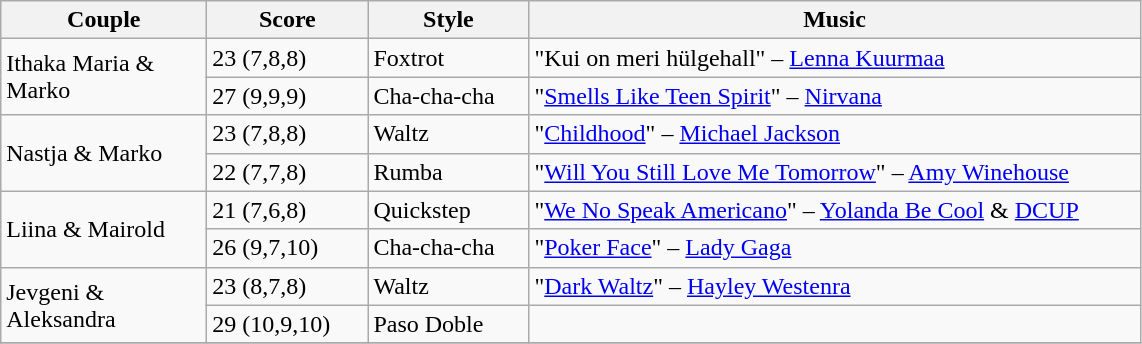<table class="wikitable">
<tr>
<th width="130">Couple</th>
<th width="100">Score</th>
<th width="100">Style</th>
<th width="400">Music</th>
</tr>
<tr>
<td rowspan="2">Ithaka Maria & Marko</td>
<td>23 (7,8,8)</td>
<td>Foxtrot</td>
<td>"Kui on meri hülgehall" – <a href='#'>Lenna Kuurmaa</a></td>
</tr>
<tr>
<td>27 (9,9,9)</td>
<td>Cha-cha-cha</td>
<td>"<a href='#'>Smells Like Teen Spirit</a>" – <a href='#'>Nirvana</a></td>
</tr>
<tr>
<td rowspan="2">Nastja & Marko</td>
<td>23 (7,8,8)</td>
<td>Waltz</td>
<td>"<a href='#'>Childhood</a>" – <a href='#'>Michael Jackson</a></td>
</tr>
<tr>
<td>22 (7,7,8)</td>
<td>Rumba</td>
<td>"<a href='#'>Will You Still Love Me Tomorrow</a>" – <a href='#'>Amy Winehouse</a></td>
</tr>
<tr>
<td rowspan="2">Liina & Mairold</td>
<td>21 (7,6,8)</td>
<td>Quickstep</td>
<td>"<a href='#'>We No Speak Americano</a>" – <a href='#'>Yolanda Be Cool</a> & <a href='#'>DCUP</a></td>
</tr>
<tr>
<td>26 (9,7,10)</td>
<td>Cha-cha-cha</td>
<td>"<a href='#'>Poker Face</a>" – <a href='#'>Lady Gaga</a></td>
</tr>
<tr>
<td rowspan="2">Jevgeni & Aleksandra</td>
<td>23 (8,7,8)</td>
<td>Waltz</td>
<td>"<a href='#'>Dark Waltz</a>" – <a href='#'>Hayley Westenra</a></td>
</tr>
<tr>
<td>29 (10,9,10)</td>
<td>Paso Doble</td>
<td></td>
</tr>
<tr>
</tr>
</table>
